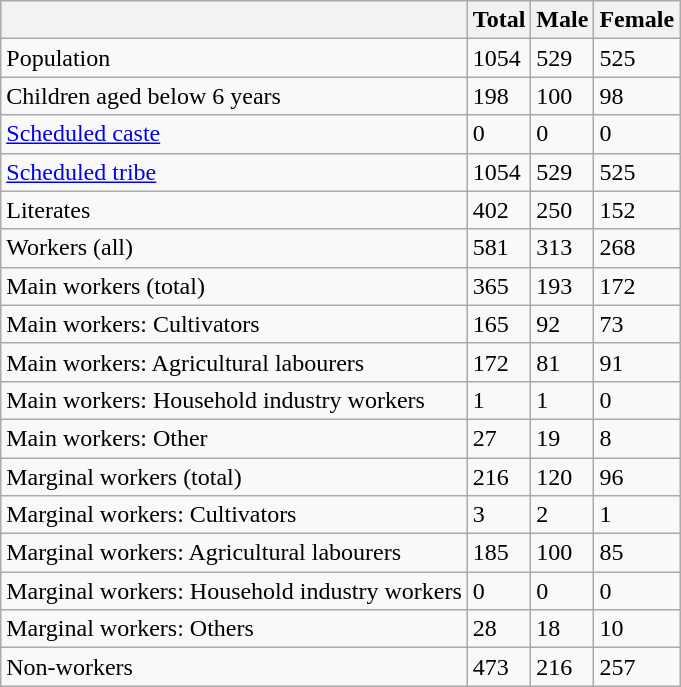<table class="wikitable sortable">
<tr>
<th></th>
<th>Total</th>
<th>Male</th>
<th>Female</th>
</tr>
<tr>
<td>Population</td>
<td>1054</td>
<td>529</td>
<td>525</td>
</tr>
<tr>
<td>Children aged below 6 years</td>
<td>198</td>
<td>100</td>
<td>98</td>
</tr>
<tr>
<td><a href='#'>Scheduled caste</a></td>
<td>0</td>
<td>0</td>
<td>0</td>
</tr>
<tr>
<td><a href='#'>Scheduled tribe</a></td>
<td>1054</td>
<td>529</td>
<td>525</td>
</tr>
<tr>
<td>Literates</td>
<td>402</td>
<td>250</td>
<td>152</td>
</tr>
<tr>
<td>Workers (all)</td>
<td>581</td>
<td>313</td>
<td>268</td>
</tr>
<tr>
<td>Main workers (total)</td>
<td>365</td>
<td>193</td>
<td>172</td>
</tr>
<tr>
<td>Main workers: Cultivators</td>
<td>165</td>
<td>92</td>
<td>73</td>
</tr>
<tr>
<td>Main workers: Agricultural labourers</td>
<td>172</td>
<td>81</td>
<td>91</td>
</tr>
<tr>
<td>Main workers: Household industry workers</td>
<td>1</td>
<td>1</td>
<td>0</td>
</tr>
<tr>
<td>Main workers: Other</td>
<td>27</td>
<td>19</td>
<td>8</td>
</tr>
<tr>
<td>Marginal workers (total)</td>
<td>216</td>
<td>120</td>
<td>96</td>
</tr>
<tr>
<td>Marginal workers: Cultivators</td>
<td>3</td>
<td>2</td>
<td>1</td>
</tr>
<tr>
<td>Marginal workers: Agricultural labourers</td>
<td>185</td>
<td>100</td>
<td>85</td>
</tr>
<tr>
<td>Marginal workers: Household industry workers</td>
<td>0</td>
<td>0</td>
<td>0</td>
</tr>
<tr>
<td>Marginal workers: Others</td>
<td>28</td>
<td>18</td>
<td>10</td>
</tr>
<tr>
<td>Non-workers</td>
<td>473</td>
<td>216</td>
<td>257</td>
</tr>
</table>
